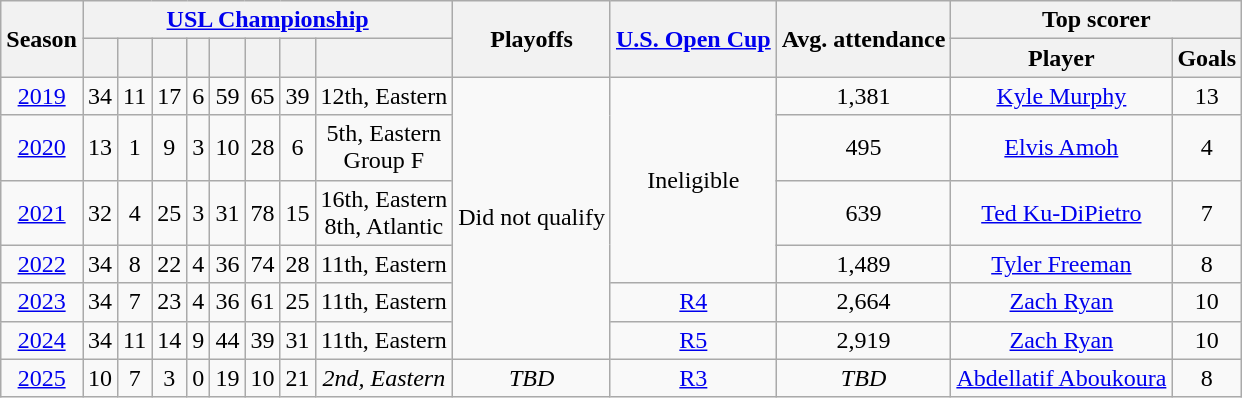<table class="wikitable" style="text-align: center">
<tr>
<th scope="col" rowspan="2">Season</th>
<th colspan=8 class="unsortable"><a href='#'>USL Championship</a></th>
<th scope="col" rowspan="2" class="unsortable">Playoffs</th>
<th scope="col" rowspan="2" class="unsortable"><a href='#'>U.S. Open Cup</a></th>
<th scope="col" rowspan="2" class="unsortable">Avg. attendance</th>
<th scope="col" colspan="2" class="unsortable">Top scorer</th>
</tr>
<tr>
<th></th>
<th></th>
<th></th>
<th></th>
<th></th>
<th></th>
<th></th>
<th></th>
<th class="unsortable">Player</th>
<th class="unsortable">Goals</th>
</tr>
<tr>
<td><a href='#'>2019</a></td>
<td>34</td>
<td>11</td>
<td>17</td>
<td>6</td>
<td>59</td>
<td>65</td>
<td>39</td>
<td>12th, Eastern</td>
<td rowspan="6">Did not qualify</td>
<td rowspan="4">Ineligible</td>
<td>1,381</td>
<td> <a href='#'>Kyle Murphy</a></td>
<td>13</td>
</tr>
<tr>
<td><a href='#'>2020</a></td>
<td>13</td>
<td>1</td>
<td>9</td>
<td>3</td>
<td>10</td>
<td>28</td>
<td>6</td>
<td>5th, Eastern<br>Group F</td>
<td>495</td>
<td> <a href='#'>Elvis Amoh</a></td>
<td>4</td>
</tr>
<tr>
<td><a href='#'>2021</a></td>
<td>32</td>
<td>4</td>
<td>25</td>
<td>3</td>
<td>31</td>
<td>78</td>
<td>15</td>
<td>16th, Eastern<br>8th, Atlantic</td>
<td>639</td>
<td> <a href='#'>Ted Ku-DiPietro</a></td>
<td>7</td>
</tr>
<tr>
<td><a href='#'>2022</a></td>
<td>34</td>
<td>8</td>
<td>22</td>
<td>4</td>
<td>36</td>
<td>74</td>
<td>28</td>
<td>11th, Eastern</td>
<td>1,489</td>
<td> <a href='#'>Tyler Freeman</a></td>
<td>8</td>
</tr>
<tr>
<td><a href='#'>2023</a></td>
<td>34</td>
<td>7</td>
<td>23</td>
<td>4</td>
<td>36</td>
<td>61</td>
<td>25</td>
<td>11th, Eastern</td>
<td><a href='#'>R4</a></td>
<td>2,664</td>
<td> <a href='#'>Zach Ryan</a></td>
<td>10</td>
</tr>
<tr>
<td><a href='#'>2024</a></td>
<td>34</td>
<td>11</td>
<td>14</td>
<td>9</td>
<td>44</td>
<td>39</td>
<td>31</td>
<td>11th, Eastern</td>
<td><a href='#'>R5</a></td>
<td>2,919</td>
<td> <a href='#'>Zach Ryan</a></td>
<td>10</td>
</tr>
<tr>
<td><a href='#'>2025</a></td>
<td>10</td>
<td>7</td>
<td>3</td>
<td>0</td>
<td>19</td>
<td>10</td>
<td>21</td>
<td><em>2nd, Eastern</em></td>
<td><em>TBD</em></td>
<td><a href='#'>R3</a></td>
<td><em>TBD</em></td>
<td> <a href='#'>Abdellatif Aboukoura</a></td>
<td>8</td>
</tr>
</table>
